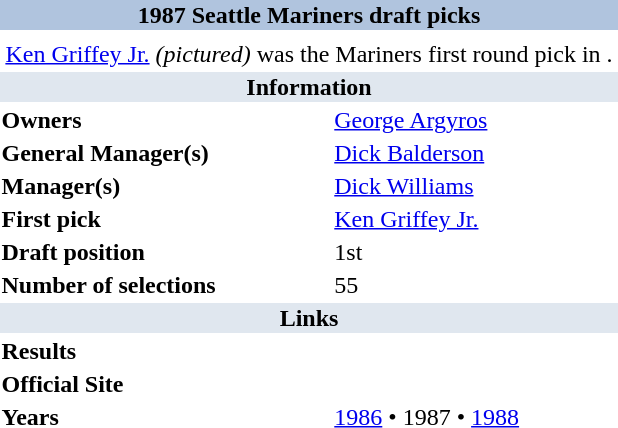<table class="toccolours" style="float: right; clear: right; margin: 0 0 1em 1em; width: 26em;">
<tr style="text-align:center;">
<th colspan="2" style="text-align: center; background-color: LightSteelBlue;">1987 Seattle Mariners draft picks</th>
</tr>
<tr>
<td colspan="2" style="text-align: center"></td>
</tr>
<tr>
<td colspan="2" style="text-align: center"><a href='#'>Ken Griffey Jr.</a> <em>(pictured)</em> was the Mariners first round pick in .</td>
</tr>
<tr>
<th style="background: #E0E7EF;" colspan="2">Information</th>
</tr>
<tr>
<td><strong>Owners</strong></td>
<td><a href='#'>George Argyros</a></td>
</tr>
<tr>
<td style="vertical-align: top;"><strong>General Manager(s)</strong></td>
<td><a href='#'>Dick Balderson</a></td>
</tr>
<tr>
<td style="vertical-align: top;"><strong>Manager(s)</strong></td>
<td><a href='#'>Dick Williams</a></td>
</tr>
<tr>
<td style="vertical-align: top;"><strong>First pick</strong></td>
<td><a href='#'>Ken Griffey Jr.</a></td>
</tr>
<tr>
<td style="vertical-align: top;"><strong>Draft position</strong></td>
<td>1st</td>
</tr>
<tr>
<td style="vertical-align: middle;"><strong>Number of selections</strong></td>
<td>55</td>
</tr>
<tr>
<th style="background: #E0E7EF;" colspan="2">Links</th>
</tr>
<tr>
<td style="vertical-align: top;"><strong>Results</strong></td>
<td></td>
</tr>
<tr>
<td style="vertical-align: top;"><strong>Official Site</strong></td>
<td></td>
</tr>
<tr>
<td style="vertical-align: top;"><strong>Years</strong></td>
<td><a href='#'>1986</a> • 1987 • <a href='#'>1988</a></td>
</tr>
</table>
